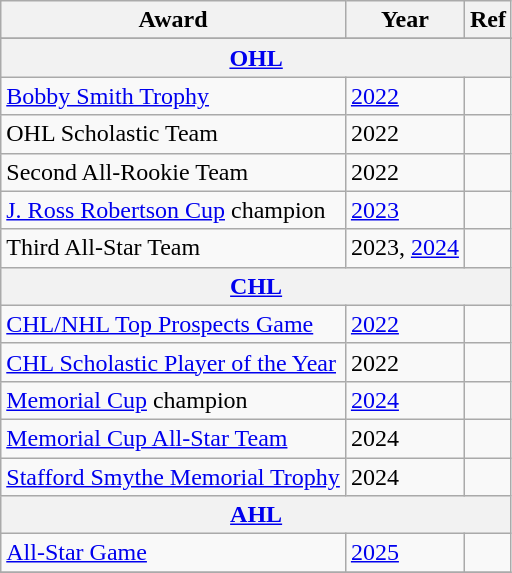<table class="wikitable">
<tr>
<th>Award</th>
<th>Year</th>
<th>Ref</th>
</tr>
<tr>
</tr>
<tr>
<th colspan="3"><a href='#'>OHL</a></th>
</tr>
<tr>
<td><a href='#'>Bobby Smith Trophy</a></td>
<td><a href='#'>2022</a></td>
<td></td>
</tr>
<tr>
<td>OHL Scholastic Team</td>
<td>2022</td>
<td></td>
</tr>
<tr>
<td>Second All-Rookie Team</td>
<td>2022</td>
<td></td>
</tr>
<tr>
<td><a href='#'>J. Ross Robertson Cup</a> champion</td>
<td><a href='#'>2023</a></td>
<td></td>
</tr>
<tr>
<td>Third All-Star Team</td>
<td>2023, <a href='#'>2024</a></td>
<td></td>
</tr>
<tr>
<th colspan="3"><a href='#'>CHL</a></th>
</tr>
<tr>
<td><a href='#'>CHL/NHL Top Prospects Game</a></td>
<td><a href='#'>2022</a></td>
<td></td>
</tr>
<tr>
<td><a href='#'>CHL Scholastic Player of the Year</a></td>
<td>2022</td>
<td></td>
</tr>
<tr>
<td><a href='#'>Memorial Cup</a> champion</td>
<td><a href='#'>2024</a></td>
<td></td>
</tr>
<tr>
<td><a href='#'>Memorial Cup All-Star Team</a></td>
<td>2024</td>
<td></td>
</tr>
<tr>
<td><a href='#'>Stafford Smythe Memorial Trophy</a></td>
<td>2024</td>
<td></td>
</tr>
<tr>
<th colspan="3"><a href='#'>AHL</a></th>
</tr>
<tr>
<td><a href='#'>All-Star Game</a></td>
<td><a href='#'>2025</a></td>
<td></td>
</tr>
<tr>
</tr>
</table>
